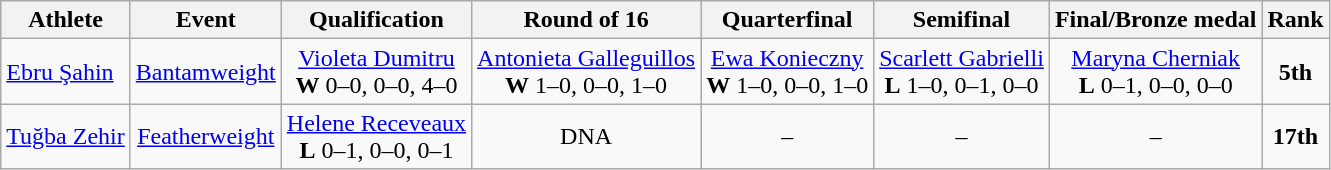<table class="wikitable">
<tr>
<th>Athlete</th>
<th>Event</th>
<th>Qualification</th>
<th>Round of 16</th>
<th>Quarterfinal</th>
<th>Semifinal</th>
<th>Final/Bronze medal</th>
<th>Rank</th>
</tr>
<tr align=center>
<td align=left><a href='#'>Ebru Şahin</a></td>
<td><a href='#'>Bantamweight</a></td>
<td> <a href='#'>Violeta Dumitru</a><br><strong>W</strong> 0–0, 0–0, 4–0</td>
<td> <a href='#'>Antonieta Galleguillos</a><br><strong>W</strong> 1–0, 0–0, 1–0</td>
<td> <a href='#'>Ewa Konieczny</a><br><strong>W</strong> 1–0, 0–0, 1–0</td>
<td> <a href='#'>Scarlett Gabrielli</a><br><strong>L</strong> 1–0, 0–1, 0–0</td>
<td> <a href='#'>Maryna Cherniak</a><br><strong>L</strong> 0–1, 0–0, 0–0</td>
<td><strong>5th</strong></td>
</tr>
<tr align=center>
<td align=left><a href='#'>Tuğba Zehir</a></td>
<td><a href='#'>Featherweight</a></td>
<td> <a href='#'>Helene Receveaux</a><br><strong>L</strong> 0–1, 0–0, 0–1</td>
<td>DNA</td>
<td>–</td>
<td>–</td>
<td>–</td>
<td><strong>17th</strong></td>
</tr>
</table>
